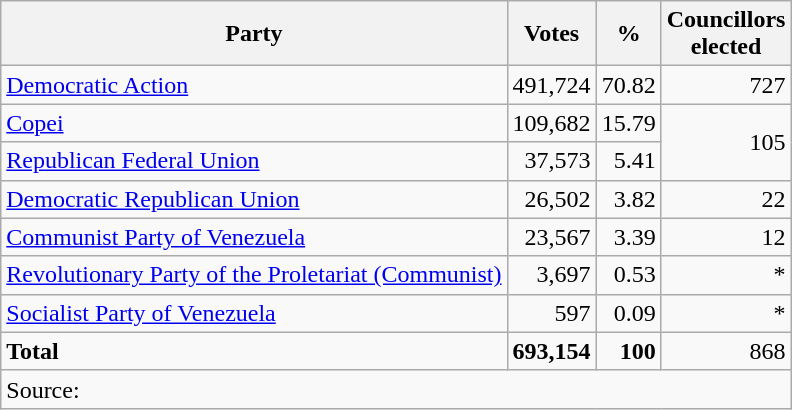<table class=wikitable style=text-align:right>
<tr>
<th>Party</th>
<th>Votes</th>
<th>%</th>
<th>Councillors<br>elected</th>
</tr>
<tr>
<td align=left><a href='#'>Democratic Action</a></td>
<td>491,724</td>
<td>70.82</td>
<td>727</td>
</tr>
<tr>
<td align=left><a href='#'>Copei</a></td>
<td>109,682</td>
<td>15.79</td>
<td rowspan=2>105</td>
</tr>
<tr>
<td align=left><a href='#'>Republican Federal Union</a></td>
<td>37,573</td>
<td>5.41</td>
</tr>
<tr>
<td align=left><a href='#'>Democratic Republican Union</a></td>
<td>26,502</td>
<td>3.82</td>
<td>22</td>
</tr>
<tr>
<td align=left><a href='#'>Communist Party of Venezuela</a></td>
<td>23,567</td>
<td>3.39</td>
<td>12</td>
</tr>
<tr>
<td align=left><a href='#'>Revolutionary Party of the Proletariat (Communist)</a></td>
<td>3,697</td>
<td>0.53</td>
<td>*</td>
</tr>
<tr>
<td align=left><a href='#'>Socialist Party of Venezuela</a></td>
<td>597</td>
<td>0.09</td>
<td>*</td>
</tr>
<tr>
<td align=left><strong>Total</strong></td>
<td><strong>693,154</strong></td>
<td><strong>100</strong></td>
<td>868</td>
</tr>
<tr>
<td align=left colspan=5>Source:</td>
</tr>
</table>
